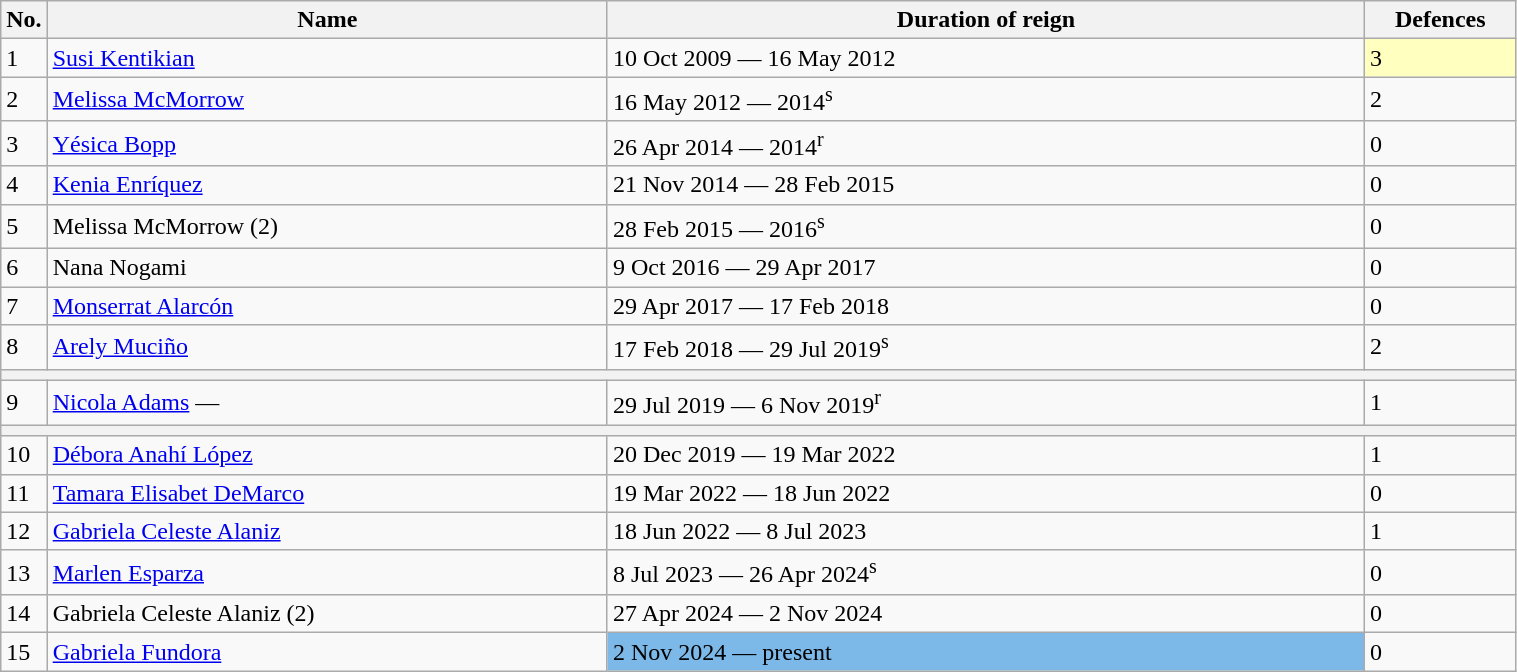<table class="wikitable" width=80%>
<tr>
<th width=3%>No.</th>
<th width=37%>Name</th>
<th width=50%>Duration of reign</th>
<th width=10%>Defences</th>
</tr>
<tr>
<td>1</td>
<td align=left> <a href='#'>Susi Kentikian</a></td>
<td>10 Oct 2009 — 16 May 2012</td>
<td style="background:#ffffbf;" width=5px>3</td>
</tr>
<tr>
<td>2</td>
<td align=left> <a href='#'>Melissa McMorrow</a></td>
<td>16 May 2012 — 2014<sup>s</sup></td>
<td>2</td>
</tr>
<tr>
<td>3</td>
<td align=left> <a href='#'>Yésica Bopp</a></td>
<td>26 Apr 2014 — 2014<sup>r</sup></td>
<td>0</td>
</tr>
<tr>
<td>4</td>
<td align=left> <a href='#'>Kenia Enríquez</a></td>
<td>21 Nov 2014 — 28 Feb 2015</td>
<td>0</td>
</tr>
<tr>
<td>5</td>
<td align=left> Melissa McMorrow (2)</td>
<td>28 Feb 2015 — 2016<sup>s</sup></td>
<td>0</td>
</tr>
<tr>
<td>6</td>
<td align=left> Nana Nogami</td>
<td>9 Oct 2016 — 29 Apr 2017</td>
<td>0</td>
</tr>
<tr>
<td>7</td>
<td align=left> <a href='#'>Monserrat Alarcón</a></td>
<td>29 Apr 2017 — 17 Feb 2018</td>
<td>0</td>
</tr>
<tr>
<td>8</td>
<td align=left> <a href='#'>Arely Muciño</a></td>
<td>17 Feb 2018 — 29 Jul 2019<sup>s</sup></td>
<td>2</td>
</tr>
<tr align=center>
<th colspan="4"></th>
</tr>
<tr>
<td>9</td>
<td align=left> <a href='#'>Nicola Adams</a> — </td>
<td>29 Jul 2019 — 6 Nov 2019<sup>r</sup></td>
<td>1</td>
</tr>
<tr align=center>
<th colspan="4"></th>
</tr>
<tr>
<td>10</td>
<td align=left> <a href='#'>Débora Anahí López</a></td>
<td>20 Dec 2019 — 19 Mar 2022</td>
<td>1</td>
</tr>
<tr>
<td>11</td>
<td align=left> <a href='#'>Tamara Elisabet DeMarco</a></td>
<td>19 Mar 2022 — 18 Jun 2022</td>
<td>0</td>
</tr>
<tr>
<td>12</td>
<td align=left> <a href='#'>Gabriela Celeste Alaniz</a></td>
<td>18 Jun 2022 — 8 Jul 2023</td>
<td>1</td>
</tr>
<tr>
<td>13</td>
<td align=left> <a href='#'>Marlen Esparza</a></td>
<td>8 Jul 2023 — 26 Apr 2024<sup>s</sup></td>
<td>0</td>
</tr>
<tr>
<td>14</td>
<td align=left> Gabriela Celeste Alaniz (2)</td>
<td>27 Apr 2024 — 2 Nov 2024</td>
<td>0</td>
</tr>
<tr>
<td>15</td>
<td align=left> <a href='#'>Gabriela Fundora</a></td>
<td style="background:#7CB9E8;" width=5px>2 Nov 2024 — present</td>
<td>0</td>
</tr>
</table>
